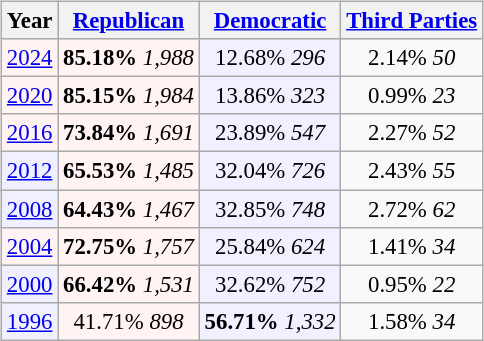<table class="wikitable" style="float:right; font-size:95%;">
<tr bgcolor=lightgrey>
<th>Year</th>
<th><a href='#'>Republican</a></th>
<th><a href='#'>Democratic</a></th>
<th><a href='#'>Third Parties</a></th>
</tr>
<tr>
<td align="center" bgcolor="#fff3f3"><a href='#'>2024</a></td>
<td align="center" bgcolor="#fff3f3"><strong>85.18%</strong> <em>1,988</em></td>
<td align="center" bgcolor="#f0f0ff">12.68% <em>296</em></td>
<td align="center">2.14% <em>50</em></td>
</tr>
<tr>
<td align="center" bgcolor="#fff3f3"><a href='#'>2020</a></td>
<td align="center" bgcolor="#fff3f3"><strong>85.15%</strong> <em>1,984</em></td>
<td align="center" bgcolor="#f0f0ff">13.86% <em>323</em></td>
<td align="center">0.99% <em>23</em></td>
</tr>
<tr>
<td align="center" bgcolor="#fff3f3"><a href='#'>2016</a></td>
<td align="center" bgcolor="#fff3f3"><strong>73.84%</strong> <em>1,691</em></td>
<td align="center" bgcolor="#f0f0ff">23.89% <em>547</em></td>
<td align="center">2.27% <em>52</em></td>
</tr>
<tr>
<td align="center" bgcolor="#f0f0ff"><a href='#'>2012</a></td>
<td align="center" bgcolor="#fff3f3"><strong>65.53%</strong> <em>1,485</em></td>
<td align="center" bgcolor="#f0f0ff">32.04% <em>726</em></td>
<td align="center">2.43% <em>55</em></td>
</tr>
<tr>
<td align="center" bgcolor="#f0f0ff"><a href='#'>2008</a></td>
<td align="center" bgcolor="#fff3f3"><strong>64.43%</strong> <em>1,467</em></td>
<td align="center" bgcolor="#f0f0ff">32.85% <em>748</em></td>
<td align="center">2.72% <em>62</em></td>
</tr>
<tr>
<td align="center" bgcolor="#fff3f3"><a href='#'>2004</a></td>
<td align="center" bgcolor="#fff3f3"><strong>72.75%</strong> <em>1,757</em></td>
<td align="center" bgcolor="#f0f0ff">25.84% <em>624</em></td>
<td align="center">1.41% <em>34</em></td>
</tr>
<tr>
<td align="center" bgcolor="#f0f0ff"><a href='#'>2000</a></td>
<td align="center" bgcolor="#fff3f3"><strong>66.42%</strong> <em>1,531</em></td>
<td align="center" bgcolor="#f0f0ff">32.62% <em>752</em></td>
<td align="center">0.95% <em>22</em></td>
</tr>
<tr>
<td align="center" bgcolor="#f0f0ff"><a href='#'>1996</a></td>
<td align="center" bgcolor="#fff3f3">41.71% <em>898</em></td>
<td align="center" bgcolor="#f0f0ff"><strong>56.71%</strong> <em>1,332</em></td>
<td align="center">1.58% <em>34</em></td>
</tr>
</table>
